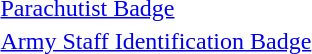<table>
<tr>
<td>  <a href='#'>Parachutist Badge</a></td>
</tr>
<tr>
<td>  <a href='#'>Army Staff Identification Badge</a></td>
</tr>
</table>
